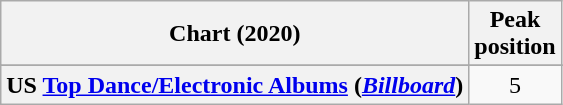<table class="wikitable sortable plainrowheaders" style="text-align:center">
<tr>
<th scope="col">Chart (2020)</th>
<th scope="col">Peak<br>position</th>
</tr>
<tr>
</tr>
<tr>
<th scope="row">US <a href='#'>Top Dance/Electronic Albums</a> (<em><a href='#'>Billboard</a></em>)</th>
<td>5</td>
</tr>
</table>
